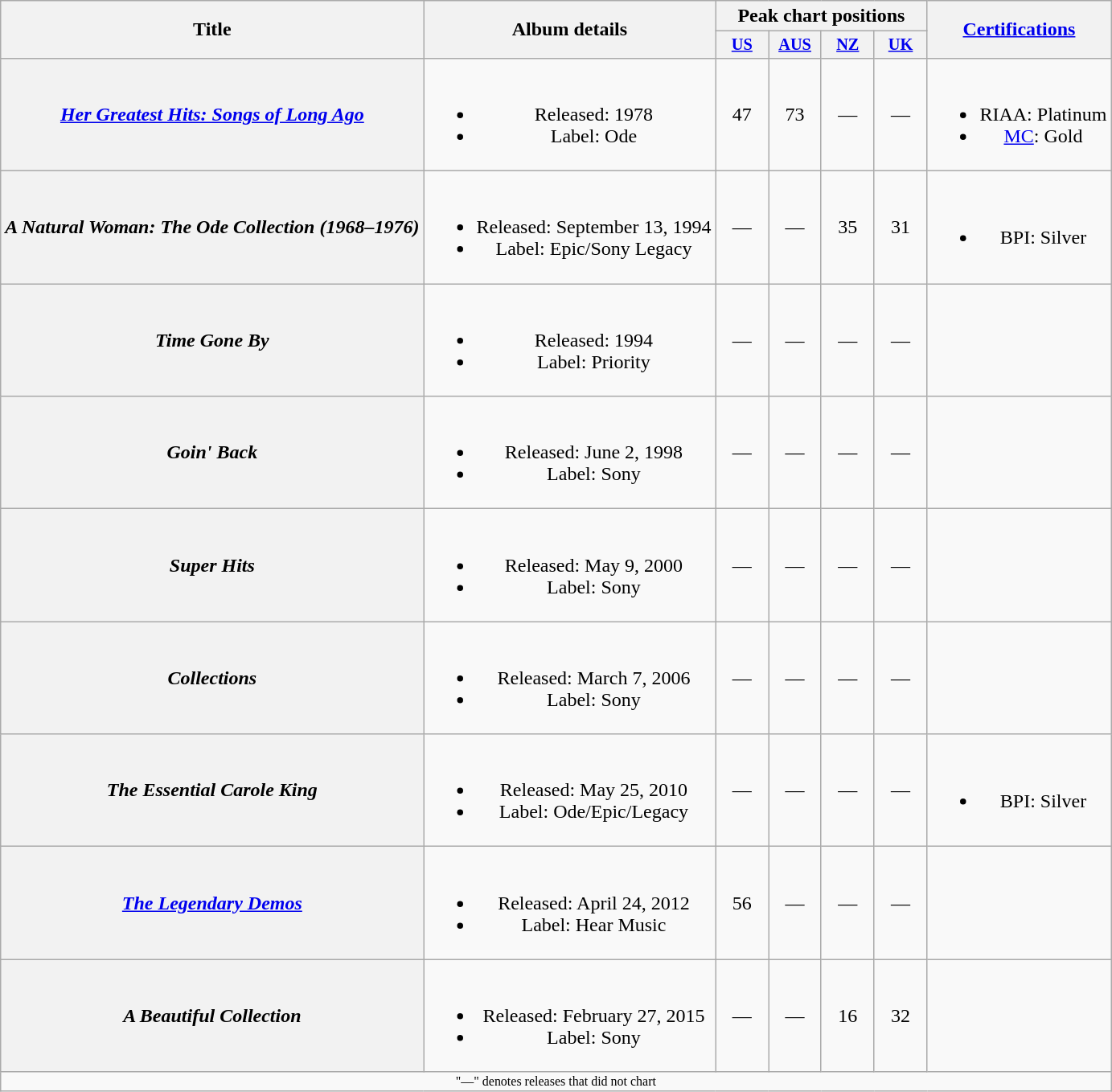<table class="wikitable plainrowheaders" style="text-align:center;">
<tr>
<th scope="col" rowspan="2">Title</th>
<th scope="col" rowspan="2">Album details</th>
<th scope="col" colspan="4">Peak chart positions</th>
<th scope="col" rowspan="2"><a href='#'>Certifications</a></th>
</tr>
<tr>
<th scope="col" style="width:2.75em;font-size:85%;"><a href='#'>US</a><br></th>
<th scope="col" style="width:2.75em;font-size:85%;"><a href='#'>AUS</a><br></th>
<th scope="col" style="width:2.75em;font-size:85%;"><a href='#'>NZ</a><br></th>
<th scope="col" style="width:2.75em;font-size:85%;"><a href='#'>UK</a><br></th>
</tr>
<tr>
<th scope="row"><em><a href='#'>Her Greatest Hits: Songs of Long Ago</a></em></th>
<td><br><ul><li>Released: 1978</li><li>Label: Ode</li></ul></td>
<td>47</td>
<td>73</td>
<td>—</td>
<td>—</td>
<td><br><ul><li>RIAA: Platinum</li><li><a href='#'>MC</a>: Gold</li></ul></td>
</tr>
<tr>
<th scope="row"><em>A Natural Woman: The Ode Collection (1968–1976)</em></th>
<td><br><ul><li>Released: September 13, 1994</li><li>Label: Epic/Sony Legacy</li></ul></td>
<td>—</td>
<td>—</td>
<td>35</td>
<td>31</td>
<td><br><ul><li>BPI: Silver</li></ul></td>
</tr>
<tr>
<th scope="row"><em>Time Gone By</em></th>
<td><br><ul><li>Released: 1994</li><li>Label: Priority</li></ul></td>
<td>—</td>
<td>—</td>
<td>—</td>
<td>—</td>
<td></td>
</tr>
<tr>
<th scope="row"><em>Goin' Back</em></th>
<td><br><ul><li>Released: June 2, 1998</li><li>Label: Sony</li></ul></td>
<td>—</td>
<td>—</td>
<td>—</td>
<td>—</td>
<td></td>
</tr>
<tr>
<th scope="row"><em>Super Hits</em></th>
<td><br><ul><li>Released: May 9, 2000</li><li>Label: Sony</li></ul></td>
<td>—</td>
<td>—</td>
<td>—</td>
<td>—</td>
<td></td>
</tr>
<tr>
<th scope="row"><em>Collections</em></th>
<td><br><ul><li>Released: March 7, 2006</li><li>Label: Sony</li></ul></td>
<td>—</td>
<td>—</td>
<td>—</td>
<td>—</td>
<td></td>
</tr>
<tr>
<th scope="row"><em>The Essential Carole King</em></th>
<td><br><ul><li>Released: May 25, 2010</li><li>Label: Ode/Epic/Legacy</li></ul></td>
<td>—</td>
<td>—</td>
<td>—</td>
<td>—</td>
<td><br><ul><li>BPI: Silver</li></ul></td>
</tr>
<tr>
<th scope="row"><em><a href='#'>The Legendary Demos</a></em></th>
<td><br><ul><li>Released: April 24, 2012</li><li>Label: Hear Music</li></ul></td>
<td>56</td>
<td>—</td>
<td>—</td>
<td>—</td>
<td></td>
</tr>
<tr>
<th scope="row"><em>A Beautiful Collection</em></th>
<td><br><ul><li>Released: February 27, 2015</li><li>Label: Sony</li></ul></td>
<td>—</td>
<td>—</td>
<td>16</td>
<td>32</td>
<td></td>
</tr>
<tr>
<td colspan="8" style="text-align:center; font-size:8pt;">"—" denotes releases that did not chart</td>
</tr>
</table>
